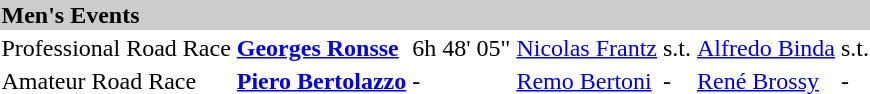<table>
<tr bgcolor="#cccccc">
<td colspan=7><strong>Men's Events</strong></td>
</tr>
<tr>
<td>Professional Road Race<br></td>
<td><strong><a href='#'>Georges Ronsse</a></strong><br><small></small></td>
<td>6h 48' 05"</td>
<td><a href='#'>Nicolas Frantz</a><br><small></small></td>
<td>s.t.</td>
<td><a href='#'>Alfredo Binda</a><br><small></small></td>
<td>s.t.</td>
</tr>
<tr>
<td>Amateur Road Race</td>
<td><strong><a href='#'>Piero Bertolazzo</a></strong><br><small></small></td>
<td>-</td>
<td><a href='#'>Remo Bertoni</a><br><small></small></td>
<td>-</td>
<td><a href='#'>René Brossy</a><br><small></small></td>
<td>-</td>
</tr>
</table>
